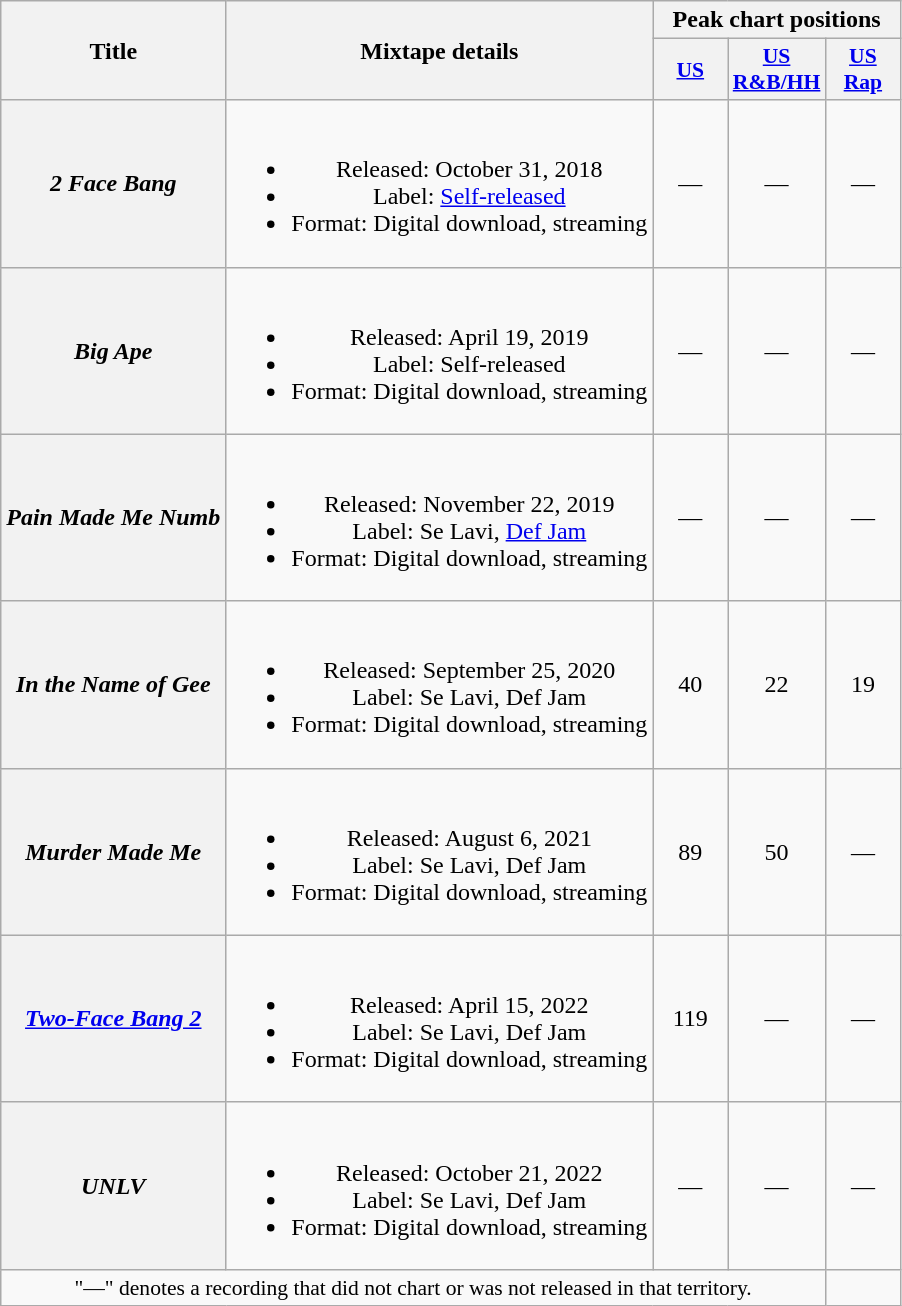<table class="wikitable plainrowheaders" style="text-align:center;">
<tr>
<th rowspan="2">Title</th>
<th rowspan="2">Mixtape details</th>
<th colspan="3">Peak chart positions</th>
</tr>
<tr>
<th scope="col" style="width:3em;font-size:90%;"><a href='#'>US</a><br></th>
<th scope="col" style="width:3em;font-size:90%;"><a href='#'>US<br>R&B/HH</a><br></th>
<th scope="col" style="width:3em;font-size:90%;"><a href='#'>US<br>Rap</a><br></th>
</tr>
<tr>
<th scope="row"><em>2 Face Bang</em></th>
<td><br><ul><li>Released: October 31, 2018</li><li>Label: <a href='#'>Self-released</a></li><li>Format: Digital download, streaming</li></ul></td>
<td>—</td>
<td>—</td>
<td>—</td>
</tr>
<tr>
<th scope="row"><em>Big Ape</em></th>
<td><br><ul><li>Released: April 19, 2019</li><li>Label: Self-released</li><li>Format: Digital download, streaming</li></ul></td>
<td>—</td>
<td>—</td>
<td>—</td>
</tr>
<tr>
<th scope="row"><em>Pain Made Me Numb</em></th>
<td><br><ul><li>Released: November 22, 2019</li><li>Label: Se Lavi, <a href='#'>Def Jam</a></li><li>Format: Digital download, streaming</li></ul></td>
<td>—</td>
<td>—</td>
<td>—</td>
</tr>
<tr>
<th scope="row"><em>In the Name of Gee</em></th>
<td><br><ul><li>Released: September 25, 2020</li><li>Label: Se Lavi, Def Jam</li><li>Format: Digital download, streaming</li></ul></td>
<td>40</td>
<td>22</td>
<td>19</td>
</tr>
<tr>
<th scope="row"><em>Murder Made Me</em></th>
<td><br><ul><li>Released: August 6, 2021</li><li>Label: Se Lavi, Def Jam</li><li>Format: Digital download, streaming</li></ul></td>
<td>89</td>
<td>50</td>
<td>—</td>
</tr>
<tr>
<th scope="row"><em><a href='#'>Two-Face Bang 2</a></em></th>
<td><br><ul><li>Released: April 15, 2022</li><li>Label: Se Lavi, Def Jam</li><li>Format: Digital download, streaming</li></ul></td>
<td>119</td>
<td>—</td>
<td>—</td>
</tr>
<tr>
<th scope="row"><em>UNLV</em></th>
<td><br><ul><li>Released: October 21, 2022</li><li>Label: Se Lavi, Def Jam</li><li>Format: Digital download, streaming</li></ul></td>
<td>—</td>
<td>—</td>
<td>—</td>
</tr>
<tr>
<td colspan="4" style="font-size:90%">"—" denotes a recording that did not chart or was not released in that territory.</td>
<td></td>
</tr>
</table>
